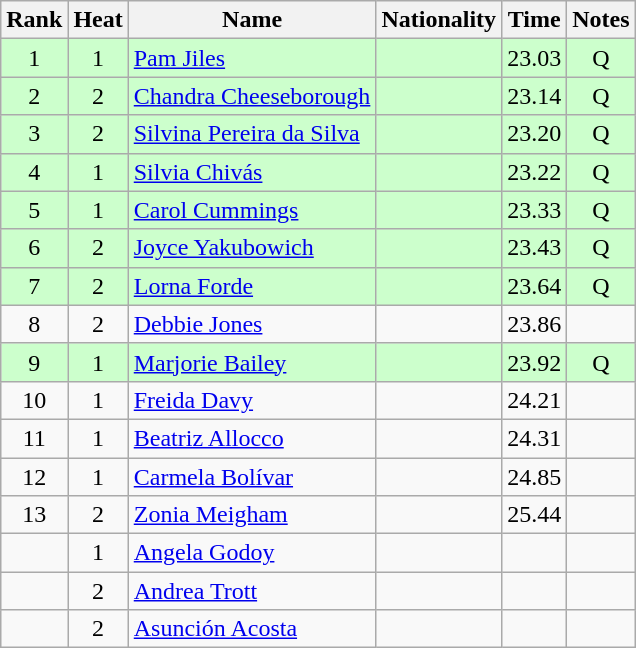<table class="wikitable sortable" style="text-align:center">
<tr>
<th>Rank</th>
<th>Heat</th>
<th>Name</th>
<th>Nationality</th>
<th>Time</th>
<th>Notes</th>
</tr>
<tr bgcolor=ccffcc>
<td>1</td>
<td>1</td>
<td align=left><a href='#'>Pam Jiles</a></td>
<td align=left></td>
<td>23.03</td>
<td>Q</td>
</tr>
<tr bgcolor=ccffcc>
<td>2</td>
<td>2</td>
<td align=left><a href='#'>Chandra Cheeseborough</a></td>
<td align=left></td>
<td>23.14</td>
<td>Q</td>
</tr>
<tr bgcolor=ccffcc>
<td>3</td>
<td>2</td>
<td align=left><a href='#'>Silvina Pereira da Silva</a></td>
<td align=left></td>
<td>23.20</td>
<td>Q</td>
</tr>
<tr bgcolor=ccffcc>
<td>4</td>
<td>1</td>
<td align=left><a href='#'>Silvia Chivás</a></td>
<td align=left></td>
<td>23.22</td>
<td>Q</td>
</tr>
<tr bgcolor=ccffcc>
<td>5</td>
<td>1</td>
<td align=left><a href='#'>Carol Cummings</a></td>
<td align=left></td>
<td>23.33</td>
<td>Q</td>
</tr>
<tr bgcolor=ccffcc>
<td>6</td>
<td>2</td>
<td align=left><a href='#'>Joyce Yakubowich</a></td>
<td align=left></td>
<td>23.43</td>
<td>Q</td>
</tr>
<tr bgcolor=ccffcc>
<td>7</td>
<td>2</td>
<td align=left><a href='#'>Lorna Forde</a></td>
<td align=left></td>
<td>23.64</td>
<td>Q</td>
</tr>
<tr>
<td>8</td>
<td>2</td>
<td align=left><a href='#'>Debbie Jones</a></td>
<td align=left></td>
<td>23.86</td>
<td></td>
</tr>
<tr bgcolor=ccffcc>
<td>9</td>
<td>1</td>
<td align=left><a href='#'>Marjorie Bailey</a></td>
<td align=left></td>
<td>23.92</td>
<td>Q</td>
</tr>
<tr>
<td>10</td>
<td>1</td>
<td align=left><a href='#'>Freida Davy</a></td>
<td align=left></td>
<td>24.21</td>
<td></td>
</tr>
<tr>
<td>11</td>
<td>1</td>
<td align=left><a href='#'>Beatriz Allocco</a></td>
<td align=left></td>
<td>24.31</td>
<td></td>
</tr>
<tr>
<td>12</td>
<td>1</td>
<td align=left><a href='#'>Carmela Bolívar</a></td>
<td align=left></td>
<td>24.85</td>
<td></td>
</tr>
<tr>
<td>13</td>
<td>2</td>
<td align=left><a href='#'>Zonia Meigham</a></td>
<td align=left></td>
<td>25.44</td>
<td></td>
</tr>
<tr>
<td></td>
<td>1</td>
<td align=left><a href='#'>Angela Godoy</a></td>
<td align=left></td>
<td></td>
<td></td>
</tr>
<tr>
<td></td>
<td>2</td>
<td align=left><a href='#'>Andrea Trott</a></td>
<td align=left></td>
<td></td>
<td></td>
</tr>
<tr>
<td></td>
<td>2</td>
<td align=left><a href='#'>Asunción Acosta</a></td>
<td align=left></td>
<td></td>
<td></td>
</tr>
</table>
